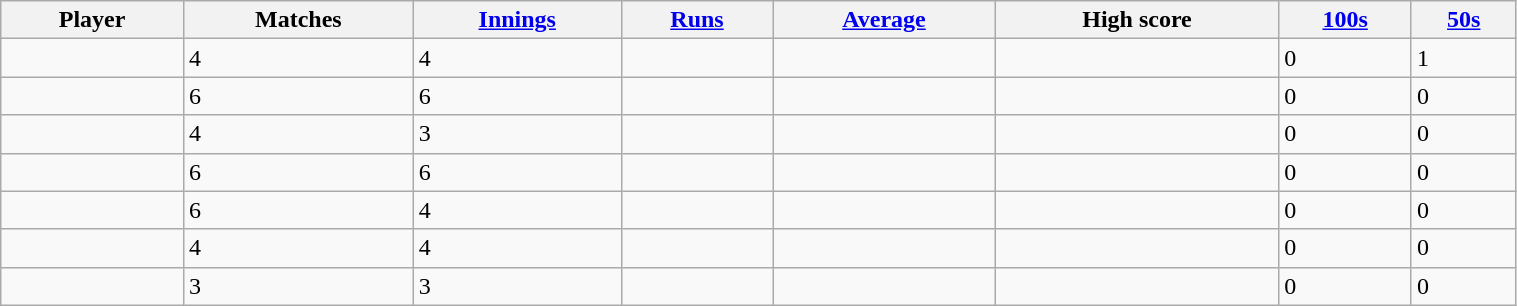<table class="wikitable sortable" style="width:80%;">
<tr>
<th>Player</th>
<th>Matches</th>
<th><a href='#'>Innings</a></th>
<th><a href='#'>Runs</a></th>
<th><a href='#'>Average</a></th>
<th>High score</th>
<th><a href='#'>100s</a></th>
<th><a href='#'>50s</a></th>
</tr>
<tr>
<td></td>
<td>4</td>
<td>4</td>
<td></td>
<td></td>
<td></td>
<td>0</td>
<td>1</td>
</tr>
<tr>
<td></td>
<td>6</td>
<td>6</td>
<td></td>
<td></td>
<td></td>
<td>0</td>
<td>0</td>
</tr>
<tr>
<td></td>
<td>4</td>
<td>3</td>
<td></td>
<td></td>
<td></td>
<td>0</td>
<td>0</td>
</tr>
<tr>
<td></td>
<td>6</td>
<td>6</td>
<td></td>
<td></td>
<td></td>
<td>0</td>
<td>0</td>
</tr>
<tr>
<td></td>
<td>6</td>
<td>4</td>
<td></td>
<td></td>
<td></td>
<td>0</td>
<td>0</td>
</tr>
<tr>
<td></td>
<td>4</td>
<td>4</td>
<td></td>
<td></td>
<td></td>
<td>0</td>
<td>0</td>
</tr>
<tr>
<td></td>
<td>3</td>
<td>3</td>
<td></td>
<td></td>
<td></td>
<td>0</td>
<td>0</td>
</tr>
</table>
